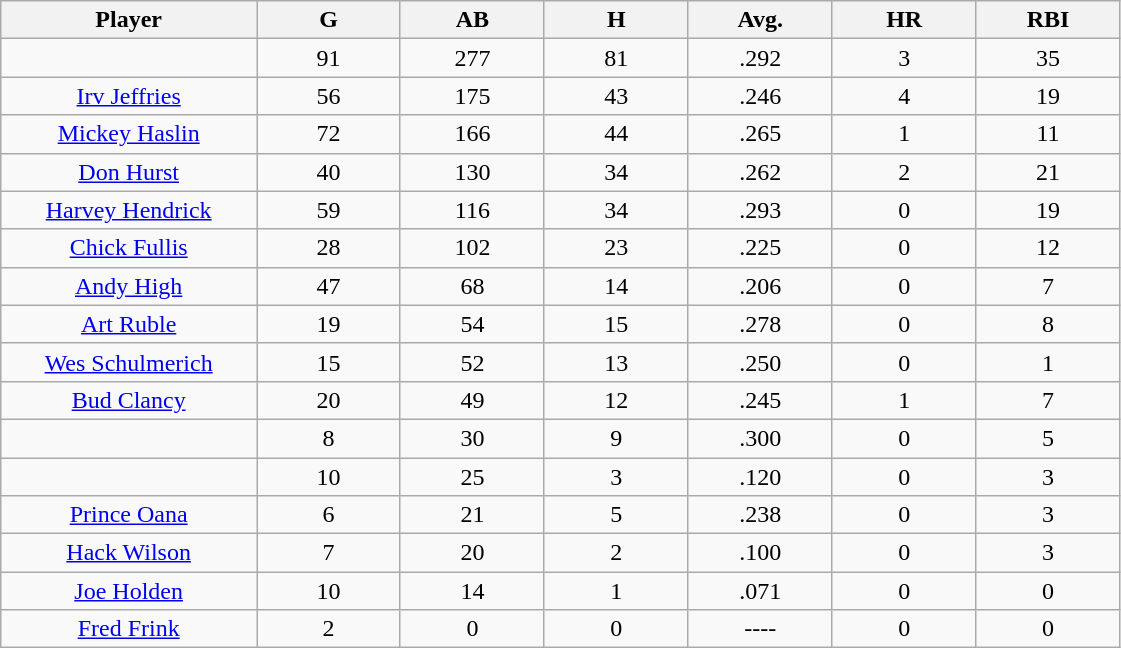<table class="wikitable sortable">
<tr>
<th bgcolor="#DDDDFF" width="16%">Player</th>
<th bgcolor="#DDDDFF" width="9%">G</th>
<th bgcolor="#DDDDFF" width="9%">AB</th>
<th bgcolor="#DDDDFF" width="9%">H</th>
<th bgcolor="#DDDDFF" width="9%">Avg.</th>
<th bgcolor="#DDDDFF" width="9%">HR</th>
<th bgcolor="#DDDDFF" width="9%">RBI</th>
</tr>
<tr align="center">
<td></td>
<td>91</td>
<td>277</td>
<td>81</td>
<td>.292</td>
<td>3</td>
<td>35</td>
</tr>
<tr align="center">
<td><a href='#'>Irv Jeffries</a></td>
<td>56</td>
<td>175</td>
<td>43</td>
<td>.246</td>
<td>4</td>
<td>19</td>
</tr>
<tr align="center">
<td><a href='#'>Mickey Haslin</a></td>
<td>72</td>
<td>166</td>
<td>44</td>
<td>.265</td>
<td>1</td>
<td>11</td>
</tr>
<tr align="center">
<td><a href='#'>Don Hurst</a></td>
<td>40</td>
<td>130</td>
<td>34</td>
<td>.262</td>
<td>2</td>
<td>21</td>
</tr>
<tr align="center">
<td><a href='#'>Harvey Hendrick</a></td>
<td>59</td>
<td>116</td>
<td>34</td>
<td>.293</td>
<td>0</td>
<td>19</td>
</tr>
<tr align="center">
<td><a href='#'>Chick Fullis</a></td>
<td>28</td>
<td>102</td>
<td>23</td>
<td>.225</td>
<td>0</td>
<td>12</td>
</tr>
<tr align="center">
<td><a href='#'>Andy High</a></td>
<td>47</td>
<td>68</td>
<td>14</td>
<td>.206</td>
<td>0</td>
<td>7</td>
</tr>
<tr align="center">
<td><a href='#'>Art Ruble</a></td>
<td>19</td>
<td>54</td>
<td>15</td>
<td>.278</td>
<td>0</td>
<td>8</td>
</tr>
<tr align="center">
<td><a href='#'>Wes Schulmerich</a></td>
<td>15</td>
<td>52</td>
<td>13</td>
<td>.250</td>
<td>0</td>
<td>1</td>
</tr>
<tr align="center">
<td><a href='#'>Bud Clancy</a></td>
<td>20</td>
<td>49</td>
<td>12</td>
<td>.245</td>
<td>1</td>
<td>7</td>
</tr>
<tr align="center">
<td></td>
<td>8</td>
<td>30</td>
<td>9</td>
<td>.300</td>
<td>0</td>
<td>5</td>
</tr>
<tr align="center">
<td></td>
<td>10</td>
<td>25</td>
<td>3</td>
<td>.120</td>
<td>0</td>
<td>3</td>
</tr>
<tr align="center">
<td><a href='#'>Prince Oana</a></td>
<td>6</td>
<td>21</td>
<td>5</td>
<td>.238</td>
<td>0</td>
<td>3</td>
</tr>
<tr align="center">
<td><a href='#'>Hack Wilson</a></td>
<td>7</td>
<td>20</td>
<td>2</td>
<td>.100</td>
<td>0</td>
<td>3</td>
</tr>
<tr align="center">
<td><a href='#'>Joe Holden</a></td>
<td>10</td>
<td>14</td>
<td>1</td>
<td>.071</td>
<td>0</td>
<td>0</td>
</tr>
<tr align="center">
<td><a href='#'>Fred Frink</a></td>
<td>2</td>
<td>0</td>
<td>0</td>
<td>----</td>
<td>0</td>
<td>0</td>
</tr>
</table>
